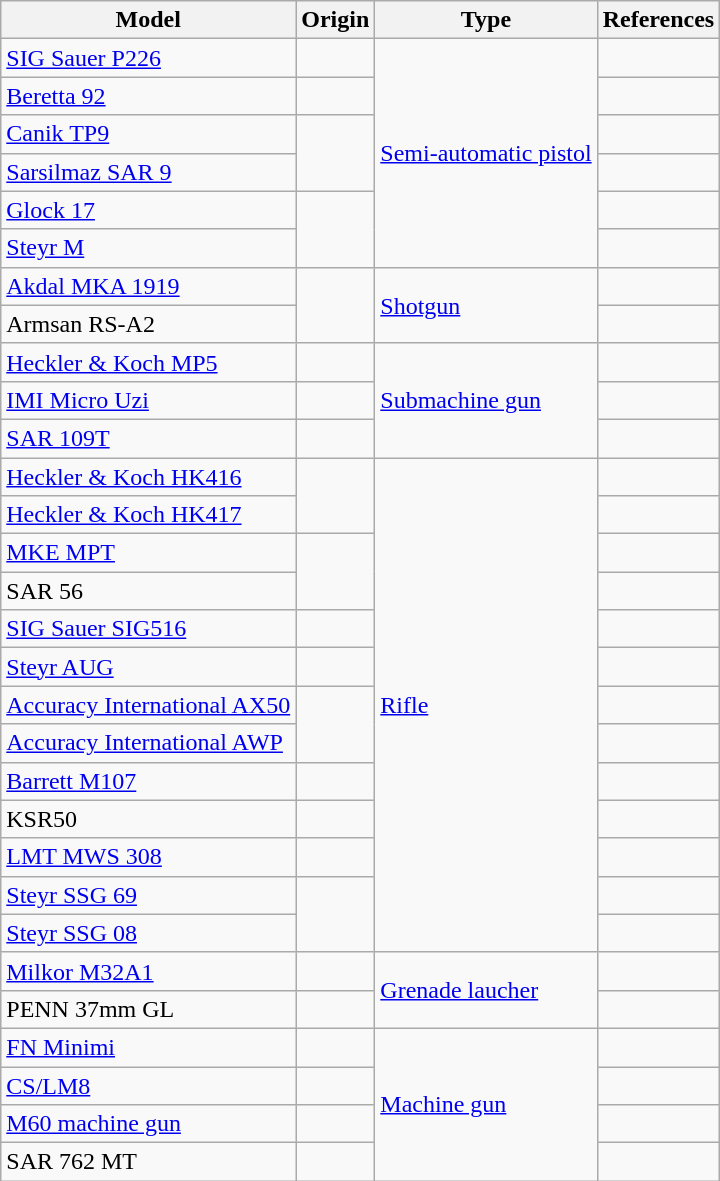<table class="wikitable">
<tr>
<th>Model</th>
<th>Origin</th>
<th>Type</th>
<th>References</th>
</tr>
<tr>
<td><a href='#'>SIG Sauer P226</a></td>
<td></td>
<td rowspan="6"><a href='#'>Semi-automatic pistol</a></td>
<td></td>
</tr>
<tr>
<td><a href='#'>Beretta 92</a></td>
<td></td>
<td></td>
</tr>
<tr>
<td><a href='#'>Canik TP9</a></td>
<td rowspan="2"></td>
<td></td>
</tr>
<tr>
<td><a href='#'>Sarsilmaz SAR 9</a></td>
<td></td>
</tr>
<tr>
<td><a href='#'>Glock 17</a></td>
<td rowspan="2"></td>
<td></td>
</tr>
<tr>
<td><a href='#'>Steyr M</a></td>
<td></td>
</tr>
<tr>
<td><a href='#'>Akdal MKA 1919</a></td>
<td rowspan="2"></td>
<td rowspan="2"><a href='#'>Shotgun</a></td>
<td></td>
</tr>
<tr>
<td>Armsan RS-A2</td>
<td></td>
</tr>
<tr>
<td><a href='#'>Heckler & Koch MP5</a></td>
<td></td>
<td rowspan="3"><a href='#'>Submachine gun</a></td>
<td></td>
</tr>
<tr>
<td><a href='#'>IMI Micro Uzi</a></td>
<td></td>
<td></td>
</tr>
<tr>
<td><a href='#'>SAR 109T</a></td>
<td></td>
<td></td>
</tr>
<tr>
<td><a href='#'>Heckler & Koch HK416</a></td>
<td rowspan="2"></td>
<td rowspan="13"><a href='#'>Rifle</a></td>
<td></td>
</tr>
<tr>
<td><a href='#'>Heckler & Koch HK417</a></td>
<td></td>
</tr>
<tr>
<td><a href='#'>MKE MPT</a></td>
<td rowspan="2"></td>
<td></td>
</tr>
<tr>
<td>SAR 56</td>
<td></td>
</tr>
<tr>
<td><a href='#'>SIG Sauer SIG516</a></td>
<td></td>
<td></td>
</tr>
<tr>
<td><a href='#'>Steyr AUG</a></td>
<td></td>
<td></td>
</tr>
<tr>
<td><a href='#'>Accuracy International AX50</a></td>
<td rowspan="2"></td>
<td></td>
</tr>
<tr>
<td><a href='#'>Accuracy International AWP</a></td>
<td></td>
</tr>
<tr>
<td><a href='#'>Barrett M107</a></td>
<td></td>
<td></td>
</tr>
<tr>
<td>KSR50</td>
<td></td>
<td></td>
</tr>
<tr>
<td><a href='#'>LMT MWS 308</a></td>
<td></td>
<td></td>
</tr>
<tr>
<td><a href='#'>Steyr SSG 69</a></td>
<td rowspan="2"></td>
<td></td>
</tr>
<tr>
<td><a href='#'>Steyr SSG 08</a></td>
<td></td>
</tr>
<tr>
<td><a href='#'>Milkor M32A1</a></td>
<td></td>
<td rowspan="2"><a href='#'>Grenade laucher</a></td>
<td></td>
</tr>
<tr>
<td>PENN 37mm GL</td>
<td></td>
<td></td>
</tr>
<tr>
<td><a href='#'>FN Minimi</a></td>
<td></td>
<td rowspan="4"><a href='#'>Machine gun</a></td>
<td></td>
</tr>
<tr>
<td><a href='#'>CS/LM8</a></td>
<td></td>
<td></td>
</tr>
<tr>
<td><a href='#'>M60 machine gun</a></td>
<td></td>
<td></td>
</tr>
<tr>
<td>SAR 762 MT</td>
<td></td>
<td></td>
</tr>
</table>
